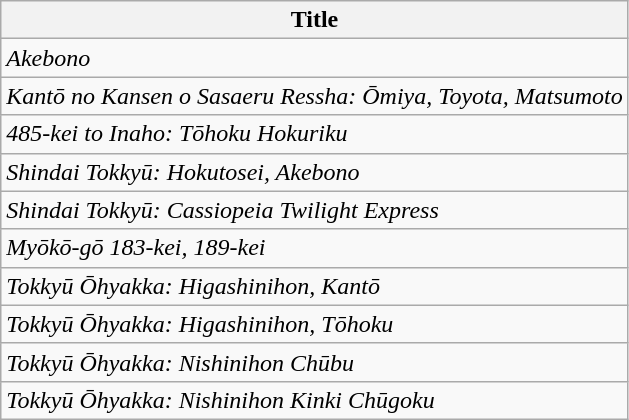<table class="wikitable">
<tr>
<th>Title</th>
</tr>
<tr>
<td><em>Akebono</em></td>
</tr>
<tr>
<td><em>Kantō no Kansen o Sasaeru Ressha: Ōmiya, Toyota, Matsumoto</em></td>
</tr>
<tr>
<td><em>485-kei to Inaho: Tōhoku Hokuriku</em></td>
</tr>
<tr>
<td><em>Shindai Tokkyū: Hokutosei, Akebono</em></td>
</tr>
<tr>
<td><em>Shindai Tokkyū: Cassiopeia Twilight Express</em></td>
</tr>
<tr>
<td><em>Myōkō-gō 183-kei, 189-kei</em></td>
</tr>
<tr>
<td><em>Tokkyū Ōhyakka: Higashinihon, Kantō</em></td>
</tr>
<tr>
<td><em>Tokkyū Ōhyakka: Higashinihon, Tōhoku</em></td>
</tr>
<tr>
<td><em>Tokkyū Ōhyakka: Nishinihon Chūbu</em></td>
</tr>
<tr>
<td><em>Tokkyū Ōhyakka: Nishinihon Kinki Chūgoku</em></td>
</tr>
</table>
